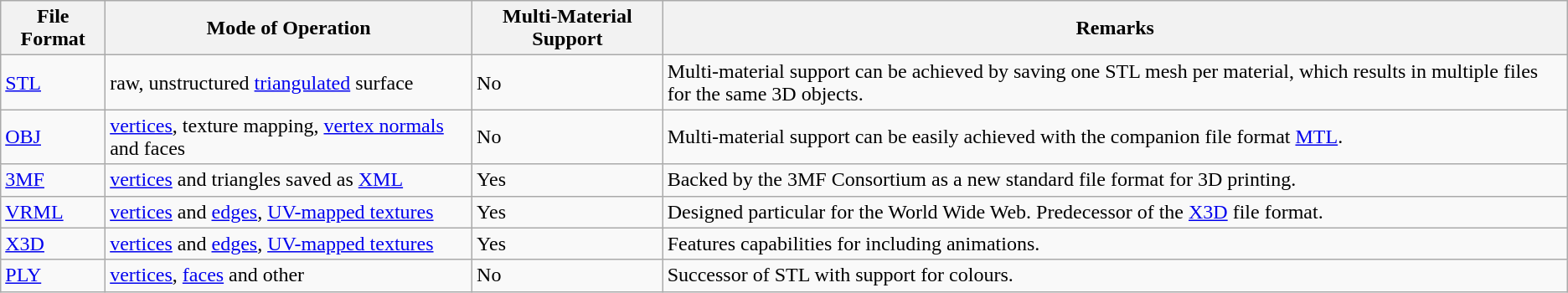<table class="wikitable">
<tr>
<th>File Format</th>
<th>Mode of Operation</th>
<th>Multi-Material Support</th>
<th>Remarks</th>
</tr>
<tr>
<td><a href='#'>STL</a></td>
<td>raw, unstructured <a href='#'>triangulated</a> surface</td>
<td>No</td>
<td>Multi-material support can be achieved by saving one STL mesh per material, which results in multiple files for the same 3D objects.</td>
</tr>
<tr>
<td><a href='#'>OBJ</a></td>
<td><a href='#'>vertices</a>, texture mapping, <a href='#'>vertex normals</a> and faces</td>
<td>No</td>
<td>Multi-material support can be easily achieved with the companion file format <a href='#'>MTL</a>.</td>
</tr>
<tr>
<td><a href='#'>3MF</a></td>
<td><a href='#'>vertices</a> and triangles saved as <a href='#'>XML</a></td>
<td>Yes</td>
<td>Backed by the 3MF Consortium as a new standard file format for 3D printing.</td>
</tr>
<tr>
<td><a href='#'>VRML</a></td>
<td><a href='#'>vertices</a> and <a href='#'>edges</a>, <a href='#'>UV-mapped textures</a></td>
<td>Yes</td>
<td>Designed particular for the World Wide Web. Predecessor of the <a href='#'>X3D</a> file format.</td>
</tr>
<tr>
<td><a href='#'>X3D</a></td>
<td><a href='#'>vertices</a> and <a href='#'>edges</a>, <a href='#'>UV-mapped textures</a></td>
<td>Yes</td>
<td>Features capabilities for including animations.</td>
</tr>
<tr>
<td><a href='#'>PLY</a></td>
<td><a href='#'>vertices</a>, <a href='#'>faces</a> and other</td>
<td>No</td>
<td>Successor of STL with support for colours.</td>
</tr>
</table>
